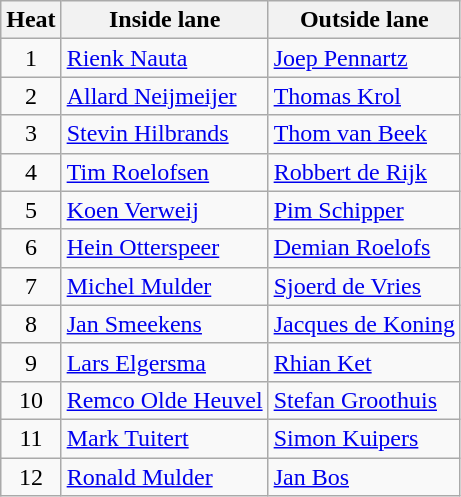<table class="wikitable">
<tr>
<th>Heat</th>
<th>Inside lane</th>
<th>Outside lane</th>
</tr>
<tr>
<td align=center>1</td>
<td><a href='#'>Rienk Nauta</a></td>
<td><a href='#'>Joep Pennartz</a></td>
</tr>
<tr>
<td align=center>2</td>
<td><a href='#'>Allard Neijmeijer</a></td>
<td><a href='#'>Thomas Krol</a></td>
</tr>
<tr>
<td align=center>3</td>
<td><a href='#'>Stevin Hilbrands</a></td>
<td><a href='#'>Thom van Beek</a></td>
</tr>
<tr>
<td align=center>4</td>
<td><a href='#'>Tim Roelofsen</a></td>
<td><a href='#'>Robbert de Rijk</a></td>
</tr>
<tr>
<td align=center>5</td>
<td><a href='#'>Koen Verweij</a></td>
<td><a href='#'>Pim Schipper</a></td>
</tr>
<tr>
<td align=center>6</td>
<td><a href='#'>Hein Otterspeer</a></td>
<td><a href='#'>Demian Roelofs</a></td>
</tr>
<tr>
<td align=center>7</td>
<td><a href='#'>Michel Mulder</a></td>
<td><a href='#'>Sjoerd de Vries</a></td>
</tr>
<tr>
<td align=center>8</td>
<td><a href='#'>Jan Smeekens</a></td>
<td><a href='#'>Jacques de Koning</a></td>
</tr>
<tr>
<td align=center>9</td>
<td><a href='#'>Lars Elgersma</a></td>
<td><a href='#'>Rhian Ket</a></td>
</tr>
<tr>
<td align=center>10</td>
<td><a href='#'>Remco Olde Heuvel</a></td>
<td><a href='#'>Stefan Groothuis</a></td>
</tr>
<tr>
<td align=center>11</td>
<td><a href='#'>Mark Tuitert</a></td>
<td><a href='#'>Simon Kuipers</a></td>
</tr>
<tr>
<td align=center>12</td>
<td><a href='#'>Ronald Mulder</a></td>
<td><a href='#'>Jan Bos</a></td>
</tr>
</table>
